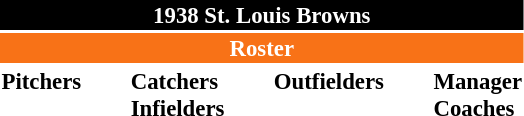<table class="toccolours" style="font-size: 95%;">
<tr>
<th colspan="10" style="background-color: black; color: white; text-align: center;">1938 St. Louis Browns</th>
</tr>
<tr>
<td colspan="10" style="background-color: #F87217; color: white; text-align: center;"><strong>Roster</strong></td>
</tr>
<tr>
<td valign="top"><strong>Pitchers</strong><br>
















</td>
<td width="25px"></td>
<td valign="top"><strong>Catchers</strong><br>


<strong>Infielders</strong>






</td>
<td width="25px"></td>
<td valign="top"><strong>Outfielders</strong><br>






</td>
<td width="25px"></td>
<td valign="top"><strong>Manager</strong><br>

<strong>Coaches</strong>

</td>
</tr>
<tr>
</tr>
</table>
